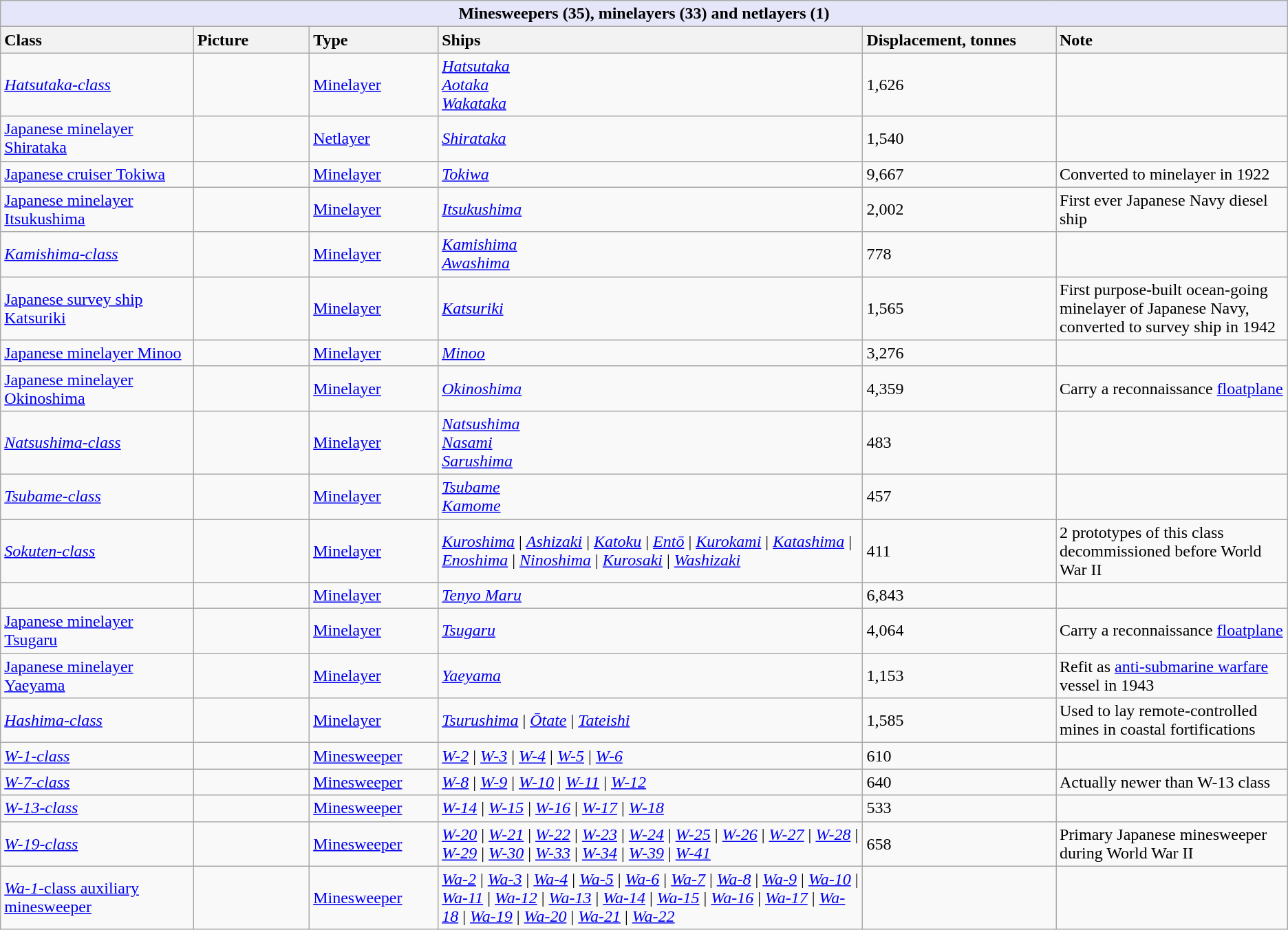<table class="wikitable sortable">
<tr>
<th colspan="6" style="background: lavender;">Minesweepers (35), minelayers (33) and netlayers (1)</th>
</tr>
<tr>
<th style="text-align:left; width:15%;">Class</th>
<th style="text-align:left; width:9%;">Picture</th>
<th style="text-align:left; width:10%;">Type</th>
<th style="text-align:left; width:33%;">Ships</th>
<th style="text-align:left; width:15%;">Displacement, tonnes</th>
<th style="text-align:left; width:20%;">Note</th>
</tr>
<tr>
<td><em><a href='#'>Hatsutaka-class</a></em></td>
<td></td>
<td><a href='#'>Minelayer</a></td>
<td><em><a href='#'>Hatsutaka</a></em><br><em><a href='#'>Aotaka</a></em><br><em><a href='#'>Wakataka</a></em></td>
<td>1,626</td>
<td></td>
</tr>
<tr>
<td><a href='#'>Japanese minelayer Shirataka</a></td>
<td></td>
<td><a href='#'>Netlayer</a></td>
<td><em><a href='#'>Shirataka</a></em></td>
<td>1,540</td>
<td></td>
</tr>
<tr>
<td><a href='#'>Japanese cruiser Tokiwa</a></td>
<td></td>
<td><a href='#'>Minelayer</a></td>
<td><em><a href='#'>Tokiwa</a></em></td>
<td>9,667</td>
<td>Converted to minelayer in 1922</td>
</tr>
<tr>
<td><a href='#'>Japanese minelayer Itsukushima</a></td>
<td></td>
<td><a href='#'>Minelayer</a></td>
<td><em><a href='#'>Itsukushima</a></em></td>
<td>2,002</td>
<td>First ever Japanese Navy diesel ship</td>
</tr>
<tr>
<td><em><a href='#'>Kamishima-class</a></em></td>
<td></td>
<td><a href='#'>Minelayer</a></td>
<td><em><a href='#'>Kamishima</a></em><br><em><a href='#'>Awashima</a></em></td>
<td>778</td>
<td></td>
</tr>
<tr>
<td><a href='#'>Japanese survey ship Katsuriki</a></td>
<td></td>
<td><a href='#'>Minelayer</a></td>
<td><em><a href='#'>Katsuriki</a></em></td>
<td>1,565</td>
<td>First purpose-built ocean-going minelayer of Japanese Navy, converted to survey ship in 1942</td>
</tr>
<tr>
<td><a href='#'>Japanese minelayer Minoo</a></td>
<td></td>
<td><a href='#'>Minelayer</a></td>
<td><em><a href='#'>Minoo</a></em></td>
<td>3,276</td>
<td></td>
</tr>
<tr>
<td><a href='#'>Japanese minelayer Okinoshima</a></td>
<td></td>
<td><a href='#'>Minelayer</a></td>
<td><em><a href='#'>Okinoshima</a></em></td>
<td>4,359</td>
<td>Carry a reconnaissance <a href='#'>floatplane</a></td>
</tr>
<tr>
<td><em><a href='#'>Natsushima-class</a></em></td>
<td></td>
<td><a href='#'>Minelayer</a></td>
<td><em><a href='#'>Natsushima</a></em><br><em><a href='#'>Nasami</a></em><br><em><a href='#'>Sarushima</a></em></td>
<td>483</td>
<td></td>
</tr>
<tr>
<td><em><a href='#'>Tsubame-class</a></em></td>
<td></td>
<td><a href='#'>Minelayer</a></td>
<td><em><a href='#'>Tsubame</a></em><br><em><a href='#'>Kamome</a></em></td>
<td>457</td>
<td></td>
</tr>
<tr>
<td><em><a href='#'>Sokuten-class</a></em></td>
<td></td>
<td><a href='#'>Minelayer</a></td>
<td><em><a href='#'>Kuroshima</a></em> | <em><a href='#'>Ashizaki</a></em> | <em><a href='#'>Katoku</a></em> | <em><a href='#'>Entō</a></em> | <em><a href='#'>Kurokami</a></em> | <em><a href='#'>Katashima</a></em> | <em><a href='#'>Enoshima</a></em> | <em><a href='#'>Ninoshima</a></em> | <em><a href='#'>Kurosaki</a></em> | <em><a href='#'>Washizaki</a></em></td>
<td>411</td>
<td>2 prototypes of this class decommissioned before World War II</td>
</tr>
<tr>
<td></td>
<td></td>
<td><a href='#'>Minelayer</a></td>
<td><em><a href='#'>Tenyo Maru</a></em></td>
<td>6,843</td>
<td></td>
</tr>
<tr>
<td><a href='#'>Japanese minelayer Tsugaru</a></td>
<td></td>
<td><a href='#'>Minelayer</a></td>
<td><em><a href='#'>Tsugaru</a></em></td>
<td>4,064</td>
<td>Carry a reconnaissance <a href='#'>floatplane</a></td>
</tr>
<tr>
<td><a href='#'>Japanese minelayer Yaeyama</a></td>
<td></td>
<td><a href='#'>Minelayer</a></td>
<td><em><a href='#'>Yaeyama</a></em></td>
<td>1,153</td>
<td>Refit as <a href='#'>anti-submarine warfare</a> vessel in 1943</td>
</tr>
<tr>
<td><em><a href='#'>Hashima-class</a></em></td>
<td></td>
<td><a href='#'>Minelayer</a></td>
<td><em><a href='#'>Tsurushima</a></em> | <em><a href='#'>Ōtate</a></em> | <em><a href='#'>Tateishi</a></em></td>
<td>1,585</td>
<td>Used to lay remote-controlled mines in coastal fortifications</td>
</tr>
<tr>
<td><em><a href='#'>W-1-class</a></em></td>
<td></td>
<td><a href='#'>Minesweeper</a></td>
<td><em><a href='#'>W-2</a></em> | <em><a href='#'>W-3</a></em> | <em><a href='#'>W-4</a></em> | <em><a href='#'>W-5</a></em> | <em><a href='#'>W-6</a></em></td>
<td>610</td>
<td></td>
</tr>
<tr>
<td><em><a href='#'>W-7-class</a></em></td>
<td></td>
<td><a href='#'>Minesweeper</a></td>
<td><em><a href='#'>W-8</a></em> | <em><a href='#'>W-9</a></em> | <em><a href='#'>W-10</a></em> | <em><a href='#'>W-11</a></em> | <em><a href='#'>W-12</a></em></td>
<td>640</td>
<td>Actually newer than W-13 class</td>
</tr>
<tr>
<td><em><a href='#'>W-13-class</a></em></td>
<td></td>
<td><a href='#'>Minesweeper</a></td>
<td><em><a href='#'>W-14</a></em> | <em><a href='#'>W-15</a></em> | <em><a href='#'>W-16</a></em> | <em><a href='#'>W-17</a></em> | <em><a href='#'>W-18</a></em></td>
<td>533</td>
<td></td>
</tr>
<tr>
<td><em><a href='#'>W-19-class</a></em></td>
<td></td>
<td><a href='#'>Minesweeper</a></td>
<td><em><a href='#'>W-20</a></em> | <em><a href='#'>W-21</a></em> | <em><a href='#'>W-22</a></em> | <em><a href='#'>W-23</a></em> | <em><a href='#'>W-24</a></em> | <em><a href='#'>W-25</a></em> | <em><a href='#'>W-26</a></em> | <em><a href='#'>W-27</a></em> | <em><a href='#'>W-28</a></em> | <em><a href='#'>W-29</a></em> | <em><a href='#'>W-30</a></em> | <em><a href='#'>W-33</a></em> | <em><a href='#'>W-34</a></em> | <em><a href='#'>W-39</a></em> | <em><a href='#'>W-41</a></em></td>
<td>658</td>
<td>Primary Japanese minesweeper during World War II</td>
</tr>
<tr>
<td><a href='#'><em>Wa-1</em>-class auxiliary minesweeper</a></td>
<td></td>
<td><a href='#'>Minesweeper</a></td>
<td><em><a href='#'>Wa-2</a></em> | <em><a href='#'>Wa-3</a></em> | <em><a href='#'>Wa-4</a></em> | <em><a href='#'>Wa-5</a></em> | <em><a href='#'>Wa-6</a></em> | <em><a href='#'>Wa-7</a></em> | <em><a href='#'>Wa-8</a></em> | <em><a href='#'>Wa-9</a></em> | <em><a href='#'>Wa-10</a></em> | <em><a href='#'>Wa-11</a></em> | <em><a href='#'>Wa-12</a></em> | <em><a href='#'>Wa-13</a></em> | <em><a href='#'>Wa-14</a></em> | <em><a href='#'>Wa-15</a></em> | <em><a href='#'>Wa-16</a></em> | <em><a href='#'>Wa-17</a></em> | <em><a href='#'>Wa-18</a></em> | <em><a href='#'>Wa-19</a></em> | <em><a href='#'>Wa-20</a></em> | <em><a href='#'>Wa-21</a></em> | <em><a href='#'>Wa-22</a></em></td>
<td></td>
<td></td>
</tr>
</table>
